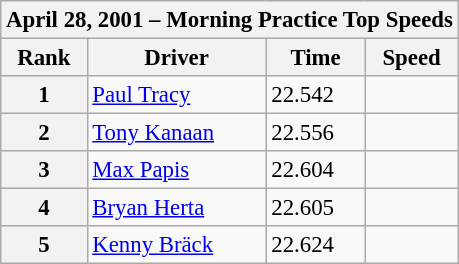<table class="wikitable" style="font-size:95%;">
<tr>
<th colspan=5>April 28, 2001 – Morning Practice Top Speeds</th>
</tr>
<tr>
<th>Rank</th>
<th>Driver</th>
<th>Time</th>
<th>Speed</th>
</tr>
<tr>
<th>1</th>
<td> <a href='#'>Paul Tracy</a></td>
<td>22.542</td>
<td></td>
</tr>
<tr>
<th>2</th>
<td> <a href='#'>Tony Kanaan</a></td>
<td>22.556</td>
<td></td>
</tr>
<tr>
<th>3</th>
<td> <a href='#'>Max Papis</a></td>
<td>22.604</td>
<td></td>
</tr>
<tr>
<th>4</th>
<td> <a href='#'>Bryan Herta</a></td>
<td>22.605</td>
<td></td>
</tr>
<tr>
<th>5</th>
<td> <a href='#'>Kenny Bräck</a></td>
<td>22.624</td>
<td></td>
</tr>
</table>
